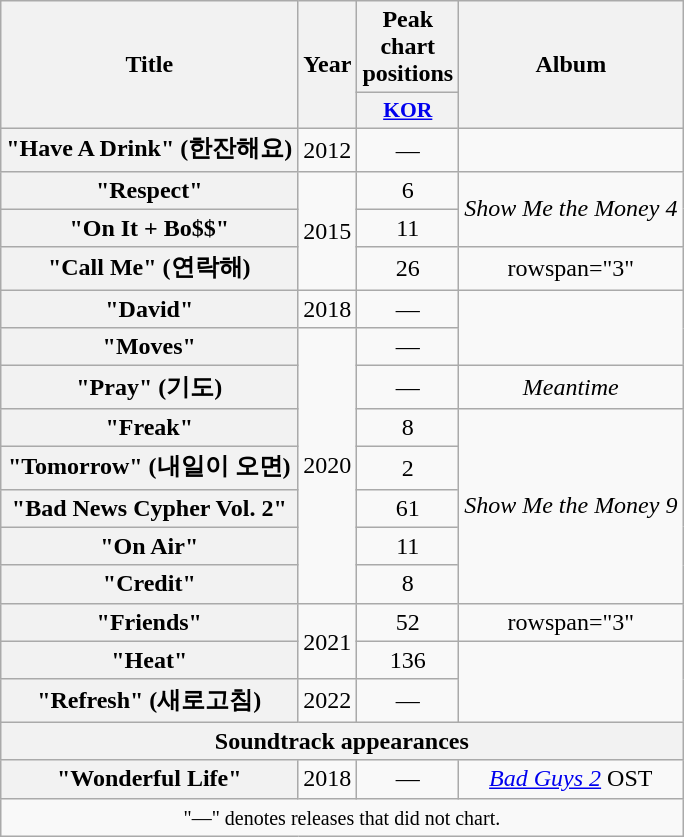<table class="wikitable plainrowheaders" style="text-align:center;">
<tr>
<th scope="col" rowspan="2">Title</th>
<th scope="col" rowspan="2">Year</th>
<th scope="col" colspan="1">Peak chart positions</th>
<th scope="col" rowspan="2">Album</th>
</tr>
<tr>
<th scope="col" style="width:2.5em;font-size:90%;"><a href='#'>KOR</a><br></th>
</tr>
<tr>
<th scope="row">"Have A Drink" (한잔해요) </th>
<td>2012</td>
<td>—</td>
<td></td>
</tr>
<tr>
<th scope="row">"Respect" </th>
<td rowspan="3">2015</td>
<td>6</td>
<td rowspan="2"><em>Show Me the Money 4</em></td>
</tr>
<tr>
<th scope="row">"On It + Bo$$" </th>
<td>11</td>
</tr>
<tr>
<th scope="row">"Call Me" (연락해) </th>
<td>26</td>
<td>rowspan="3" </td>
</tr>
<tr>
<th scope="row">"David"</th>
<td>2018</td>
<td>—</td>
</tr>
<tr>
<th scope="row">"Moves" </th>
<td rowspan="7">2020</td>
<td>—</td>
</tr>
<tr>
<th scope="row">"Pray" (기도) </th>
<td>—</td>
<td><em>Meantime</em></td>
</tr>
<tr>
<th scope="row">"Freak" </th>
<td>8</td>
<td rowspan="5"><em>Show Me the Money 9</em></td>
</tr>
<tr>
<th scope="row">"Tomorrow" (내일이 오면) </th>
<td>2</td>
</tr>
<tr>
<th scope="row">"Bad News Cypher Vol. 2" </th>
<td>61</td>
</tr>
<tr>
<th scope="row">"On Air" </th>
<td>11</td>
</tr>
<tr>
<th scope="row">"Credit" </th>
<td>8</td>
</tr>
<tr>
<th scope="row">"Friends" </th>
<td rowspan="2">2021</td>
<td>52</td>
<td>rowspan="3" </td>
</tr>
<tr>
<th scope="row">"Heat" </th>
<td>136</td>
</tr>
<tr>
<th scope="row">"Refresh" (새로고침) </th>
<td>2022</td>
<td>—</td>
</tr>
<tr>
<th colspan="4" scope="col">Soundtrack appearances</th>
</tr>
<tr>
<th scope="row">"Wonderful Life" </th>
<td>2018</td>
<td>—</td>
<td><em><a href='#'>Bad Guys 2</a></em> OST</td>
</tr>
<tr>
<td colspan="4" align="center"><small>"—" denotes releases that did not chart.</small></td>
</tr>
</table>
